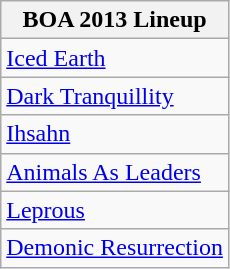<table class="wikitable">
<tr>
<th>BOA 2013 Lineup</th>
</tr>
<tr>
<td><a href='#'>Iced Earth</a></td>
</tr>
<tr>
<td><a href='#'>Dark Tranquillity</a></td>
</tr>
<tr>
<td><a href='#'>Ihsahn</a></td>
</tr>
<tr>
<td><a href='#'>Animals As Leaders</a></td>
</tr>
<tr>
<td><a href='#'>Leprous</a></td>
</tr>
<tr>
<td><a href='#'>Demonic Resurrection</a></td>
</tr>
</table>
